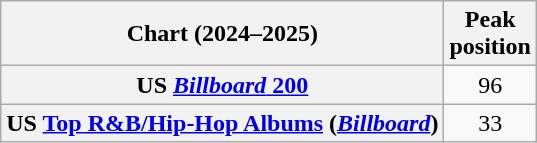<table class="wikitable sortable plainrowheaders" style="text-align:center">
<tr>
<th scope="col">Chart (2024–2025)</th>
<th scope="col">Peak<br> position</th>
</tr>
<tr>
<th scope="row">US <a href='#'><em>Billboard</em> 200</a></th>
<td>96</td>
</tr>
<tr>
<th scope="row">US <a href='#'>Top R&B/Hip-Hop Albums</a> (<em><a href='#'>Billboard</a></em>)</th>
<td>33</td>
</tr>
</table>
